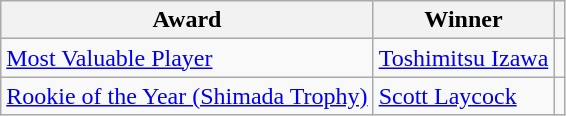<table class="wikitable">
<tr>
<th>Award</th>
<th>Winner</th>
<th></th>
</tr>
<tr>
<td><a href='#'>Most Valuable Player</a></td>
<td> <a href='#'>Toshimitsu Izawa</a></td>
<td></td>
</tr>
<tr>
<td><a href='#'>Rookie of the Year (Shimada Trophy)</a></td>
<td> <a href='#'>Scott Laycock</a></td>
<td></td>
</tr>
</table>
